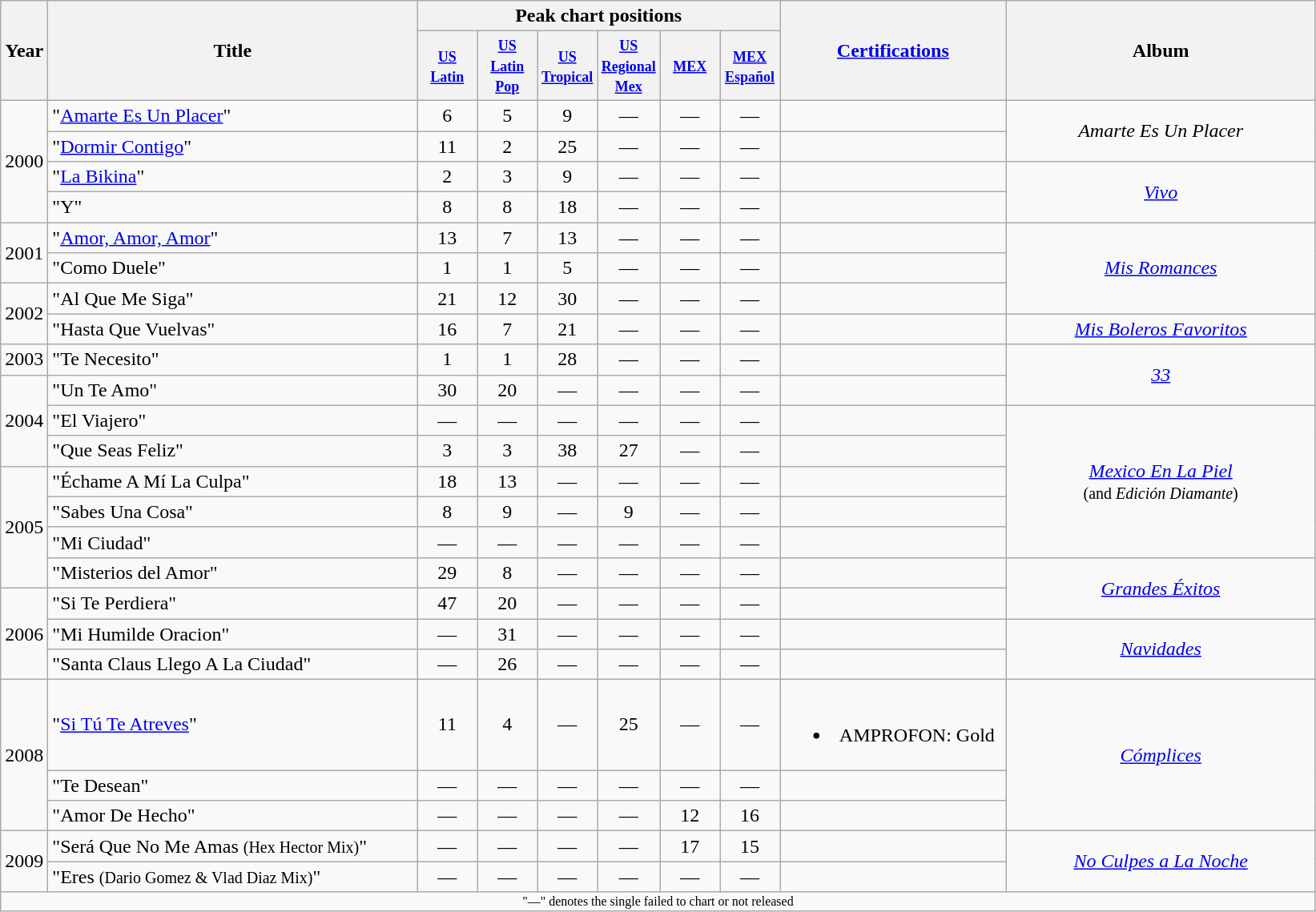<table class="wikitable plainrowheaders" style="text-align:center">
<tr>
<th scope="col" rowspan="2" width="30">Year</th>
<th scope="col" rowspan="2" width="300">Title</th>
<th scope="col" colspan="6">Peak chart positions</th>
<th scope="col" rowspan="2" width="181"><a href='#'>Certifications</a></th>
<th scope="col" rowspan="2" width="250">Album</th>
</tr>
<tr>
<th scope="col" style="width:3em;font-size:90%;" !width="25"><small><a href='#'>US<br>Latin</a></small><br></th>
<th scope="col" style="width:3em;font-size:90%;" !width="25"><small><a href='#'>US<br>Latin Pop</a></small><br></th>
<th scope="col" style="width:3em;font-size:90%;" !width="25"><small><a href='#'>US<br>Tropical</a></small></th>
<th scope="col" style="width:3em;font-size:90%;" !width="25"><small><a href='#'>US<br>Regional Mex</a></small></th>
<th scope="col" style="width:3em;font-size:90%;" !width="25"><small><a href='#'>MEX</a></small><br></th>
<th scope="col" style="width:3em;font-size:90%;" !width="25"><small><a href='#'>MEX Español</a></small><br></th>
</tr>
<tr>
<td align="center" rowspan="4">2000</td>
<td align="left">"<a href='#'>Amarte Es Un Placer</a>"</td>
<td align="center">6</td>
<td align="center">5</td>
<td align="center">9</td>
<td align="center">—</td>
<td align="center">—</td>
<td align="center">—</td>
<td align="center"></td>
<td align="center" rowspan="2"><em>Amarte Es Un Placer</em></td>
</tr>
<tr>
<td align="left">"<a href='#'>Dormir Contigo</a>"</td>
<td align="center">11</td>
<td align="center">2</td>
<td align="center">25</td>
<td align="center">—</td>
<td align="center">—</td>
<td align="center">—</td>
<td align="center"></td>
</tr>
<tr>
<td align="left">"<a href='#'>La Bikina</a>"</td>
<td align="center">2</td>
<td align="center">3</td>
<td align="center">9</td>
<td align="center">—</td>
<td align="center">—</td>
<td align="center">—</td>
<td align="center"></td>
<td align="center" rowspan="2"><em><a href='#'>Vivo</a></em></td>
</tr>
<tr>
<td align="left">"Y"</td>
<td align="center">8</td>
<td align="center">8</td>
<td align="center">18</td>
<td align="center">—</td>
<td align="center">—</td>
<td align="center">—</td>
</tr>
<tr>
<td align="center" rowspan="2">2001</td>
<td align="left">"<a href='#'>Amor, Amor, Amor</a>"</td>
<td align="center">13</td>
<td align="center">7</td>
<td align="center">13</td>
<td align="center">—</td>
<td align="center">—</td>
<td align="center">—</td>
<td align="center"></td>
<td align="center" rowspan="3"><em><a href='#'>Mis Romances</a></em></td>
</tr>
<tr>
<td align="left">"Como Duele"</td>
<td align="center">1</td>
<td align="center">1</td>
<td align="center">5</td>
<td align="center">—</td>
<td align="center">—</td>
<td align="center">—</td>
<td align="center"></td>
</tr>
<tr>
<td align="center" rowspan="2">2002</td>
<td align="left">"Al Que Me Siga"</td>
<td align="center">21</td>
<td align="center">12</td>
<td align="center">30</td>
<td align="center">—</td>
<td align="center">—</td>
<td align="center">—</td>
<td align="center"></td>
</tr>
<tr>
<td align="left">"Hasta Que Vuelvas"</td>
<td align="center">16</td>
<td align="center">7</td>
<td align="center">21</td>
<td align="center">—</td>
<td align="center">—</td>
<td align="center">—</td>
<td align="center"></td>
<td align="center"><em><a href='#'>Mis Boleros Favoritos</a></em></td>
</tr>
<tr>
<td align="center">2003</td>
<td align="left">"Te Necesito"</td>
<td align="center">1</td>
<td align="center">1</td>
<td align="center">28</td>
<td align="center">—</td>
<td align="center">—</td>
<td align="center">—</td>
<td align="center"></td>
<td align="center" rowspan="2"><em><a href='#'>33</a></em></td>
</tr>
<tr>
<td align="center" rowspan="3">2004</td>
<td align="left">"Un Te Amo"</td>
<td align="center">30</td>
<td align="center">20</td>
<td align="center">—</td>
<td align="center">—</td>
<td align="center">—</td>
<td align="center">—</td>
<td align="center"></td>
</tr>
<tr>
<td align="left">"El Viajero"</td>
<td align="center">—</td>
<td align="center">—</td>
<td align="center">—</td>
<td align="center">—</td>
<td align="center">—</td>
<td align="center">—</td>
<td align="center"></td>
<td align="center" rowspan="5"><em><a href='#'>Mexico En La Piel</a></em><br><small>(and <em>Edición Diamante</em>)</small></td>
</tr>
<tr>
<td align="left">"Que Seas Feliz"</td>
<td align="center">3</td>
<td align="center">3</td>
<td align="center">38</td>
<td align="center">27</td>
<td align="center">—</td>
<td align="center">—</td>
<td align="center"></td>
</tr>
<tr>
<td align="center" rowspan="4">2005</td>
<td align="left">"Échame A Mí La Culpa"</td>
<td align="center">18</td>
<td align="center">13</td>
<td align="center">—</td>
<td align="center">—</td>
<td align="center">—</td>
<td align="center">—</td>
<td align="center"></td>
</tr>
<tr>
<td align="left">"Sabes Una Cosa"</td>
<td align="center">8</td>
<td align="center">9</td>
<td align="center">—</td>
<td align="center">9</td>
<td align="center">—</td>
<td align="center">—</td>
<td align="center"></td>
</tr>
<tr>
<td align="left">"Mi Ciudad"</td>
<td align="center">—</td>
<td align="center">—</td>
<td align="center">—</td>
<td align="center">—</td>
<td align="center">—</td>
<td align="center">—</td>
<td align="center"></td>
</tr>
<tr>
<td align="left">"Misterios del Amor"</td>
<td align="center">29</td>
<td align="center">8</td>
<td align="center">—</td>
<td align="center">—</td>
<td align="center">—</td>
<td align="center">—</td>
<td align="center"></td>
<td align="center" rowspan="2"><em><a href='#'>Grandes Éxitos</a></em></td>
</tr>
<tr>
<td align="center" rowspan="3">2006</td>
<td align="left">"Si Te Perdiera"</td>
<td align="center">47</td>
<td align="center">20</td>
<td align="center">—</td>
<td align="center">—</td>
<td align="center">—</td>
<td align="center">—</td>
<td align="center"></td>
</tr>
<tr>
<td align="left">"Mi Humilde Oracion"</td>
<td align="center">—</td>
<td align="center">31</td>
<td align="center">—</td>
<td align="center">—</td>
<td align="center">—</td>
<td align="center">—</td>
<td align="center"></td>
<td align="center" rowspan="2"><em><a href='#'>Navidades</a></em></td>
</tr>
<tr>
<td align="left">"Santa Claus Llego A La Ciudad"</td>
<td align="center">—</td>
<td align="center">26</td>
<td align="center">—</td>
<td align="center">—</td>
<td align="center">—</td>
<td align="center">—</td>
<td align="center"></td>
</tr>
<tr>
<td align="center" rowspan="3">2008</td>
<td align="left">"<a href='#'>Si Tú Te Atreves</a>"</td>
<td align="center">11</td>
<td align="center">4</td>
<td align="center">—</td>
<td align="center">25</td>
<td align="center">—</td>
<td align="center">—</td>
<td align="center"><br><ul><li>AMPROFON: Gold</li></ul></td>
<td align="center" rowspan="3"><em><a href='#'>Cómplices</a></em></td>
</tr>
<tr>
<td align="left">"Te Desean"</td>
<td align="center">—</td>
<td align="center">—</td>
<td align="center">—</td>
<td align="center">—</td>
<td align="center">—</td>
<td align="center">—</td>
<td align="center"></td>
</tr>
<tr>
<td align="left">"Amor De Hecho"</td>
<td align="center">—</td>
<td align="center">—</td>
<td align="center">—</td>
<td align="center">—</td>
<td align="center">12</td>
<td align="center">16</td>
<td align="center"></td>
</tr>
<tr>
<td align="center" rowspan="2">2009</td>
<td align="left">"Será Que No Me Amas <small>(Hex Hector Mix)</small>"</td>
<td align="center">—</td>
<td align="center">—</td>
<td align="center">—</td>
<td align="center">—</td>
<td align="center">17</td>
<td align="center">15</td>
<td align="center"></td>
<td align="center" rowspan="2"><em><a href='#'>No Culpes a La Noche</a></em></td>
</tr>
<tr>
<td align="left">"Eres <small>(Dario Gomez & Vlad Diaz Mix)</small>"</td>
<td align="center">—</td>
<td align="center">—</td>
<td align="center">—</td>
<td align="center">—</td>
<td align="center">—</td>
<td align="center">—</td>
<td align="center"></td>
</tr>
<tr>
<td align="center" colspan="40" style="font-size:8pt">"—" denotes the single failed to chart or not released</td>
</tr>
</table>
